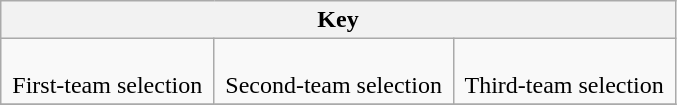<table class="wikitable">
<tr>
<th colspan=3>Key</th>
</tr>
<tr>
<td><br>  First-team selection <br></td>
<td><br>  Second-team selection <br></td>
<td><br>  Third-team selection <br></td>
</tr>
<tr>
</tr>
</table>
